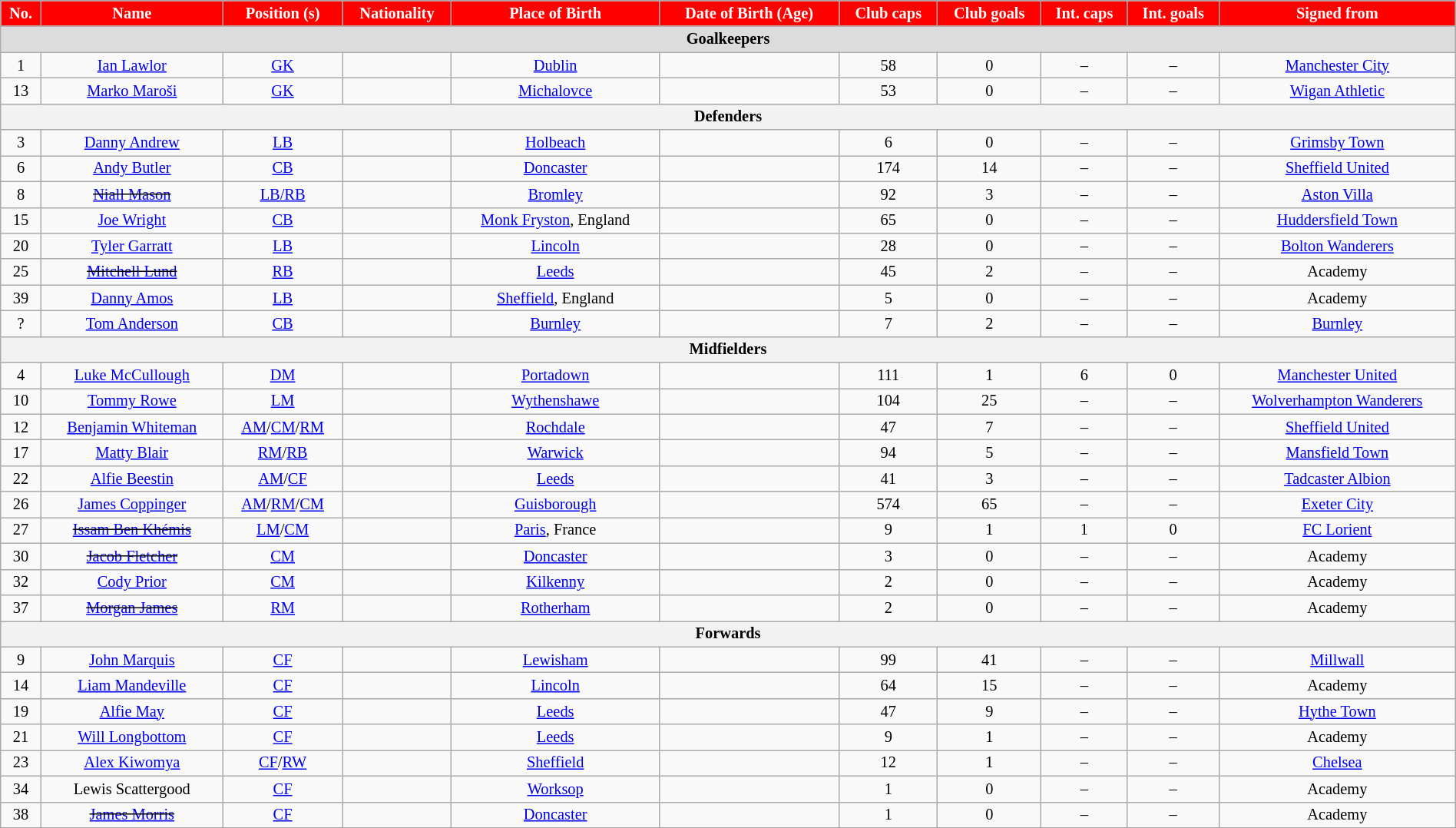<table class="wikitable" style="text-align:center; font-size:85%; width:100%; text-align:center; font-size:85%; width:100%">
<tr>
<th style="background:red; color:white; text-align:center;">No.</th>
<th style="background:red; color:white; text-align:center;">Name</th>
<th style="background:red; color:white; text-align:center;">Position (s)</th>
<th style="background:red; color:white; text-align:center;">Nationality</th>
<th style="background:red; color:white; text-align:center;">Place of Birth</th>
<th style="background:red; color:white; text-align:center;">Date of Birth (Age)</th>
<th style="background:red; color:white; text-align:center;">Club caps</th>
<th style="background:red; color:white; text-align:center;">Club goals</th>
<th style="background:red; color:white; text-align:center;">Int. caps</th>
<th style="background:red; color:white; text-align:center;">Int. goals</th>
<th style="background:red; color:white; text-align:center;">Signed from</th>
</tr>
<tr>
<th colspan="11" style="background:#dcdcdc; text-align:center;">Goalkeepers</th>
</tr>
<tr>
<td>1</td>
<td><a href='#'>Ian Lawlor</a></td>
<td><a href='#'>GK</a></td>
<td></td>
<td><a href='#'>Dublin</a></td>
<td></td>
<td>58</td>
<td>0</td>
<td>–</td>
<td>–</td>
<td><a href='#'>Manchester City</a></td>
</tr>
<tr>
<td>13</td>
<td><a href='#'>Marko Maroši</a></td>
<td><a href='#'>GK</a></td>
<td></td>
<td><a href='#'>Michalovce</a></td>
<td></td>
<td>53</td>
<td>0</td>
<td>–</td>
<td>–</td>
<td><a href='#'>Wigan Athletic</a></td>
</tr>
<tr>
<th colspan="11">Defenders</th>
</tr>
<tr>
<td>3</td>
<td><a href='#'>Danny Andrew</a></td>
<td><a href='#'>LB</a></td>
<td></td>
<td><a href='#'>Holbeach</a></td>
<td></td>
<td>6</td>
<td>0</td>
<td>–</td>
<td>–</td>
<td><a href='#'>Grimsby Town</a></td>
</tr>
<tr>
<td>6</td>
<td><a href='#'>Andy Butler</a></td>
<td><a href='#'>CB</a></td>
<td></td>
<td><a href='#'>Doncaster</a></td>
<td></td>
<td>174</td>
<td>14</td>
<td>–</td>
<td>–</td>
<td><a href='#'>Sheffield United</a></td>
</tr>
<tr>
<td>8</td>
<td><s><a href='#'>Niall Mason</a></s></td>
<td><a href='#'>LB/RB</a></td>
<td></td>
<td><a href='#'>Bromley</a></td>
<td></td>
<td>92</td>
<td>3</td>
<td>–</td>
<td>–</td>
<td><a href='#'>Aston Villa</a></td>
</tr>
<tr>
<td>15</td>
<td><a href='#'>Joe Wright</a></td>
<td><a href='#'>CB</a></td>
<td></td>
<td><a href='#'>Monk Fryston</a>, England</td>
<td></td>
<td>65</td>
<td>0</td>
<td>–</td>
<td>–</td>
<td><a href='#'>Huddersfield Town</a></td>
</tr>
<tr>
<td>20</td>
<td><a href='#'>Tyler Garratt</a></td>
<td><a href='#'>LB</a></td>
<td></td>
<td><a href='#'>Lincoln</a></td>
<td></td>
<td>28</td>
<td>0</td>
<td>–</td>
<td>–</td>
<td><a href='#'>Bolton Wanderers</a></td>
</tr>
<tr>
<td>25</td>
<td><s><a href='#'>Mitchell Lund</a></s></td>
<td><a href='#'>RB</a></td>
<td></td>
<td><a href='#'>Leeds</a></td>
<td></td>
<td>45</td>
<td>2</td>
<td>–</td>
<td>–</td>
<td>Academy</td>
</tr>
<tr>
<td>39</td>
<td><a href='#'>Danny Amos</a></td>
<td><a href='#'>LB</a></td>
<td></td>
<td><a href='#'>Sheffield</a>, England</td>
<td></td>
<td>5</td>
<td>0</td>
<td>–</td>
<td>–</td>
<td>Academy</td>
</tr>
<tr>
<td>?</td>
<td><a href='#'>Tom Anderson</a></td>
<td><a href='#'>CB</a></td>
<td></td>
<td><a href='#'>Burnley</a></td>
<td></td>
<td>7</td>
<td>2</td>
<td>–</td>
<td>–</td>
<td><a href='#'>Burnley</a></td>
</tr>
<tr>
<th colspan="11">Midfielders</th>
</tr>
<tr>
<td>4</td>
<td><a href='#'>Luke McCullough</a></td>
<td><a href='#'>DM</a></td>
<td></td>
<td><a href='#'>Portadown</a></td>
<td></td>
<td>111</td>
<td>1</td>
<td>6</td>
<td>0</td>
<td><a href='#'>Manchester United</a></td>
</tr>
<tr>
<td>10</td>
<td><a href='#'>Tommy Rowe</a></td>
<td><a href='#'>LM</a></td>
<td></td>
<td><a href='#'>Wythenshawe</a></td>
<td></td>
<td>104</td>
<td>25</td>
<td>–</td>
<td>–</td>
<td><a href='#'>Wolverhampton Wanderers</a></td>
</tr>
<tr>
<td>12</td>
<td><a href='#'>Benjamin Whiteman</a></td>
<td><a href='#'>AM</a>/<a href='#'>CM</a>/<a href='#'>RM</a></td>
<td></td>
<td><a href='#'>Rochdale</a></td>
<td></td>
<td>47</td>
<td>7</td>
<td>–</td>
<td>–</td>
<td><a href='#'>Sheffield United</a></td>
</tr>
<tr>
<td>17</td>
<td><a href='#'>Matty Blair</a></td>
<td><a href='#'>RM</a>/<a href='#'>RB</a></td>
<td></td>
<td><a href='#'>Warwick</a></td>
<td></td>
<td>94</td>
<td>5</td>
<td>–</td>
<td>–</td>
<td><a href='#'>Mansfield Town</a></td>
</tr>
<tr>
<td>22</td>
<td><a href='#'>Alfie Beestin</a></td>
<td><a href='#'>AM</a>/<a href='#'>CF</a></td>
<td></td>
<td><a href='#'>Leeds</a></td>
<td></td>
<td>41</td>
<td>3</td>
<td>–</td>
<td>–</td>
<td><a href='#'>Tadcaster Albion</a></td>
</tr>
<tr>
<td>26</td>
<td><a href='#'>James Coppinger</a></td>
<td><a href='#'>AM</a>/<a href='#'>RM</a>/<a href='#'>CM</a></td>
<td></td>
<td><a href='#'>Guisborough</a></td>
<td></td>
<td>574</td>
<td>65</td>
<td>–</td>
<td>–</td>
<td><a href='#'>Exeter City</a></td>
</tr>
<tr>
<td>27</td>
<td><s><a href='#'>Issam Ben Khémis</a></s></td>
<td><a href='#'>LM</a>/<a href='#'>CM</a></td>
<td></td>
<td><a href='#'>Paris</a>, France</td>
<td></td>
<td>9</td>
<td>1</td>
<td>1</td>
<td>0</td>
<td><a href='#'>FC Lorient</a></td>
</tr>
<tr>
<td>30</td>
<td><s><a href='#'>Jacob Fletcher</a></s></td>
<td><a href='#'>CM</a></td>
<td></td>
<td><a href='#'>Doncaster</a></td>
<td></td>
<td>3</td>
<td>0</td>
<td>–</td>
<td>–</td>
<td>Academy</td>
</tr>
<tr>
<td>32</td>
<td><a href='#'>Cody Prior</a></td>
<td><a href='#'>CM</a></td>
<td></td>
<td><a href='#'>Kilkenny</a></td>
<td></td>
<td>2</td>
<td>0</td>
<td>–</td>
<td>–</td>
<td>Academy</td>
</tr>
<tr>
<td>37</td>
<td><s><a href='#'>Morgan James</a></s></td>
<td><a href='#'>RM</a></td>
<td></td>
<td><a href='#'>Rotherham</a></td>
<td></td>
<td>2</td>
<td>0</td>
<td>–</td>
<td>–</td>
<td>Academy</td>
</tr>
<tr>
<th colspan="11">Forwards</th>
</tr>
<tr>
<td>9</td>
<td><a href='#'>John Marquis</a></td>
<td><a href='#'>CF</a></td>
<td></td>
<td><a href='#'>Lewisham</a></td>
<td></td>
<td>99</td>
<td>41</td>
<td>–</td>
<td>–</td>
<td><a href='#'>Millwall</a></td>
</tr>
<tr>
<td>14</td>
<td><a href='#'>Liam Mandeville</a></td>
<td><a href='#'>CF</a></td>
<td></td>
<td><a href='#'>Lincoln</a></td>
<td></td>
<td>64</td>
<td>15</td>
<td>–</td>
<td>–</td>
<td>Academy</td>
</tr>
<tr>
<td>19</td>
<td><a href='#'>Alfie May</a></td>
<td><a href='#'>CF</a></td>
<td></td>
<td><a href='#'>Leeds</a></td>
<td></td>
<td>47</td>
<td>9</td>
<td>–</td>
<td>–</td>
<td><a href='#'>Hythe Town</a></td>
</tr>
<tr>
<td>21</td>
<td><a href='#'>Will Longbottom</a></td>
<td><a href='#'>CF</a></td>
<td></td>
<td><a href='#'>Leeds</a></td>
<td></td>
<td>9</td>
<td>1</td>
<td>–</td>
<td>–</td>
<td>Academy</td>
</tr>
<tr>
<td>23</td>
<td><a href='#'>Alex Kiwomya</a></td>
<td><a href='#'>CF</a>/<a href='#'>RW</a></td>
<td></td>
<td><a href='#'>Sheffield</a></td>
<td></td>
<td>12</td>
<td>1</td>
<td>–</td>
<td>–</td>
<td><a href='#'>Chelsea</a></td>
</tr>
<tr>
<td>34</td>
<td>Lewis Scattergood</td>
<td><a href='#'>CF</a></td>
<td></td>
<td><a href='#'>Worksop</a></td>
<td></td>
<td>1</td>
<td>0</td>
<td>–</td>
<td>–</td>
<td>Academy</td>
</tr>
<tr>
<td>38</td>
<td><s><a href='#'>James Morris</a></s></td>
<td><a href='#'>CF</a></td>
<td></td>
<td><a href='#'>Doncaster</a></td>
<td></td>
<td>1</td>
<td>0</td>
<td>–</td>
<td>–</td>
<td>Academy</td>
</tr>
</table>
